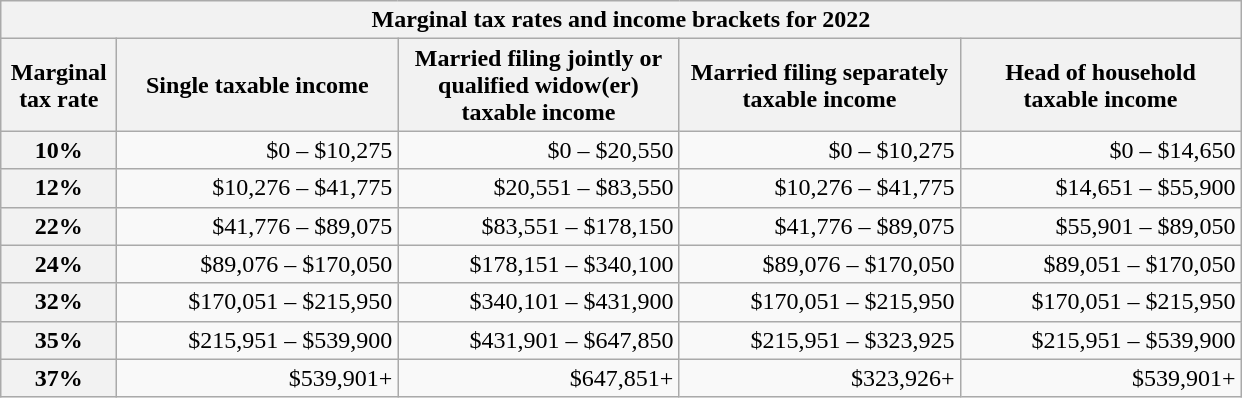<table class="wikitable collapsible collapsed" style="text-align:right" style="margin:0 0 1em 1em; font-size: 90%">
<tr>
<th colspan=5>Marginal tax rates and income brackets for 2022</th>
</tr>
<tr>
<th width="70">Marginal tax rate</th>
<th width="180">Single taxable income</th>
<th width="180">Married filing jointly or qualified widow(er) taxable income</th>
<th width="180">Married filing separately taxable income</th>
<th width="180">Head of household taxable income</th>
</tr>
<tr>
<th>10%</th>
<td>$0 – $10,275</td>
<td>$0 – $20,550</td>
<td>$0 – $10,275</td>
<td>$0 – $14,650</td>
</tr>
<tr>
<th>12%</th>
<td>$10,276 – $41,775</td>
<td>$20,551 – $83,550</td>
<td>$10,276 – $41,775</td>
<td>$14,651 – $55,900</td>
</tr>
<tr>
<th>22%</th>
<td>$41,776 – $89,075</td>
<td>$83,551 – $178,150</td>
<td>$41,776 – $89,075</td>
<td>$55,901 – $89,050</td>
</tr>
<tr>
<th>24%</th>
<td>$89,076 – $170,050</td>
<td>$178,151 – $340,100</td>
<td>$89,076 – $170,050</td>
<td>$89,051 – $170,050</td>
</tr>
<tr>
<th>32%</th>
<td>$170,051 – $215,950</td>
<td>$340,101 – $431,900</td>
<td>$170,051 – $215,950</td>
<td>$170,051 – $215,950</td>
</tr>
<tr>
<th>35%</th>
<td>$215,951 – $539,900</td>
<td>$431,901 – $647,850</td>
<td>$215,951 – $323,925</td>
<td>$215,951 – $539,900</td>
</tr>
<tr>
<th>37%</th>
<td>$539,901+</td>
<td>$647,851+</td>
<td>$323,926+</td>
<td>$539,901+</td>
</tr>
</table>
